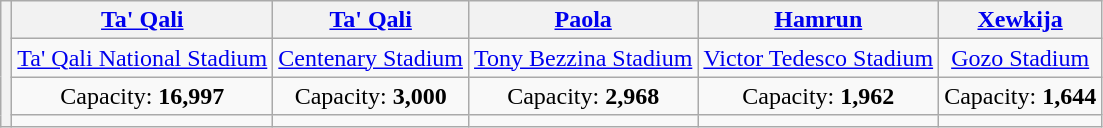<table class="wikitable" style="text-align:center">
<tr>
<th rowspan="5"></th>
<th><a href='#'>Ta' Qali</a></th>
<th><a href='#'>Ta' Qali</a></th>
<th><a href='#'>Paola</a></th>
<th><a href='#'>Hamrun</a></th>
<th><a href='#'>Xewkija</a></th>
</tr>
<tr>
<td><a href='#'>Ta' Qali National Stadium</a></td>
<td><a href='#'>Centenary Stadium</a></td>
<td><a href='#'>Tony Bezzina Stadium</a></td>
<td><a href='#'>Victor Tedesco Stadium</a></td>
<td><a href='#'>Gozo Stadium</a></td>
</tr>
<tr>
<td>Capacity: <strong>16,997</strong></td>
<td>Capacity: <strong>3,000</strong></td>
<td>Capacity: <strong>2,968</strong></td>
<td>Capacity: <strong>1,962</strong></td>
<td>Capacity: <strong>1,644</strong></td>
</tr>
<tr>
<td></td>
<td></td>
<td></td>
<td></td>
<td></td>
</tr>
</table>
